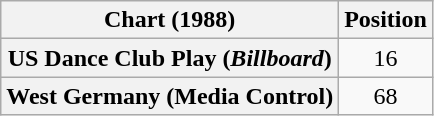<table class="wikitable plainrowheaders" style="text-align:center">
<tr>
<th scope="col">Chart (1988)</th>
<th scope="col">Position</th>
</tr>
<tr>
<th scope="row">US Dance Club Play (<em>Billboard</em>)<br></th>
<td>16</td>
</tr>
<tr>
<th scope="row">West Germany (Media Control)</th>
<td>68</td>
</tr>
</table>
